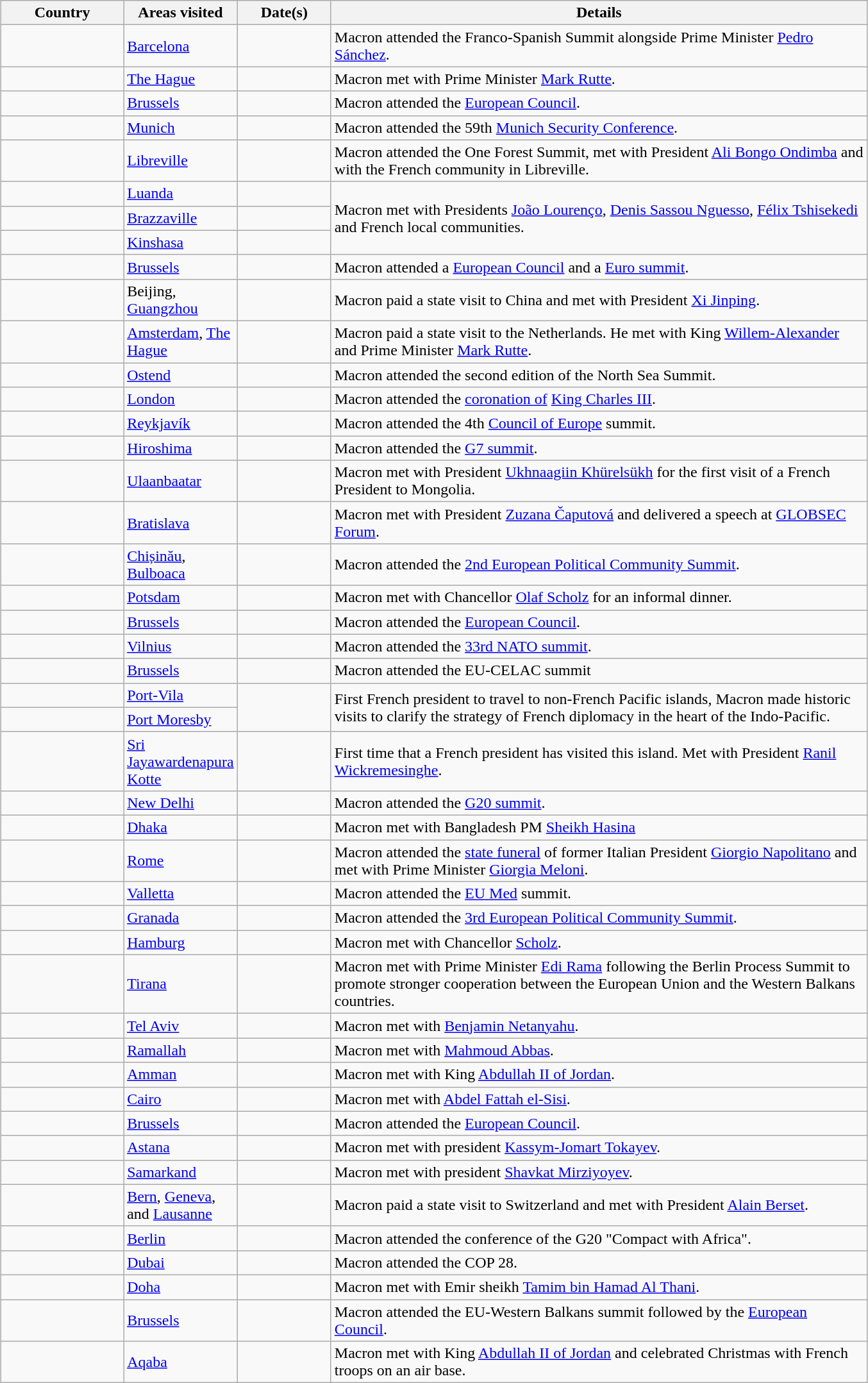<table class="wikitable sortable outercollapse" style="margin: 1em auto 1em auto">
<tr>
<th width=120>Country</th>
<th width=100>Areas visited</th>
<th width=90>Date(s)</th>
<th width=550 class=unsortable>Details</th>
</tr>
<tr>
<td></td>
<td><a href='#'>Barcelona</a></td>
<td></td>
<td>Macron attended the Franco-Spanish Summit alongside Prime Minister <a href='#'>Pedro Sánchez</a>.</td>
</tr>
<tr>
<td></td>
<td><a href='#'>The Hague</a></td>
<td></td>
<td>Macron met with Prime Minister <a href='#'>Mark Rutte</a>.</td>
</tr>
<tr>
<td></td>
<td><a href='#'>Brussels</a></td>
<td></td>
<td>Macron attended the <a href='#'>European Council</a>.</td>
</tr>
<tr>
<td></td>
<td><a href='#'>Munich</a></td>
<td></td>
<td>Macron attended the 59th <a href='#'>Munich Security Conference</a>.</td>
</tr>
<tr>
<td></td>
<td><a href='#'>Libreville</a></td>
<td></td>
<td>Macron attended the One Forest Summit, met with President <a href='#'>Ali Bongo Ondimba</a> and with the French community in Libreville.</td>
</tr>
<tr>
<td></td>
<td><a href='#'>Luanda</a></td>
<td></td>
<td rowspan="3">Macron met with Presidents <a href='#'>João Lourenço</a>, <a href='#'>Denis Sassou Nguesso</a>, <a href='#'>Félix Tshisekedi</a> and French local communities.</td>
</tr>
<tr>
<td></td>
<td><a href='#'>Brazzaville</a></td>
<td></td>
</tr>
<tr>
<td></td>
<td><a href='#'>Kinshasa</a></td>
<td></td>
</tr>
<tr>
<td></td>
<td><a href='#'>Brussels</a></td>
<td></td>
<td>Macron attended a <a href='#'>European Council</a> and a <a href='#'>Euro summit</a>.</td>
</tr>
<tr>
<td></td>
<td>Beijing, <a href='#'>Guangzhou</a></td>
<td></td>
<td>Macron paid a state visit to China and met with President <a href='#'>Xi Jinping</a>.</td>
</tr>
<tr>
<td></td>
<td><a href='#'>Amsterdam</a>, <a href='#'>The Hague</a></td>
<td></td>
<td>Macron paid a state visit to the Netherlands. He met with King <a href='#'>Willem-Alexander</a> and Prime Minister <a href='#'>Mark Rutte</a>.</td>
</tr>
<tr>
<td></td>
<td><a href='#'>Ostend</a></td>
<td></td>
<td>Macron attended the second edition of the North Sea Summit.</td>
</tr>
<tr>
<td></td>
<td><a href='#'>London</a></td>
<td></td>
<td>Macron attended the <a href='#'>coronation of</a> <a href='#'>King Charles III</a>.</td>
</tr>
<tr>
<td></td>
<td><a href='#'>Reykjavík</a></td>
<td></td>
<td>Macron attended the 4th <a href='#'>Council of Europe</a> summit.</td>
</tr>
<tr>
<td></td>
<td><a href='#'>Hiroshima</a></td>
<td></td>
<td>Macron attended the <a href='#'>G7 summit</a>.</td>
</tr>
<tr>
<td></td>
<td><a href='#'>Ulaanbaatar</a></td>
<td></td>
<td>Macron met with President <a href='#'>Ukhnaagiin Khürelsükh</a> for the first visit of a French President to Mongolia.</td>
</tr>
<tr>
<td></td>
<td><a href='#'>Bratislava</a></td>
<td></td>
<td>Macron met with President <a href='#'>Zuzana Čaputová</a> and delivered a speech at <a href='#'>GLOBSEC Forum</a>.</td>
</tr>
<tr>
<td></td>
<td><a href='#'>Chișinău</a>, <a href='#'>Bulboaca</a></td>
<td></td>
<td>Macron attended the <a href='#'>2nd European Political Community Summit</a>.</td>
</tr>
<tr>
<td></td>
<td><a href='#'>Potsdam</a></td>
<td></td>
<td>Macron met with Chancellor <a href='#'>Olaf Scholz</a> for an informal dinner.</td>
</tr>
<tr>
<td></td>
<td><a href='#'>Brussels</a></td>
<td></td>
<td>Macron attended the <a href='#'>European Council</a>.</td>
</tr>
<tr>
<td></td>
<td><a href='#'>Vilnius</a></td>
<td></td>
<td>Macron attended the <a href='#'>33rd NATO summit</a>.</td>
</tr>
<tr>
<td></td>
<td><a href='#'>Brussels</a></td>
<td></td>
<td>Macron attended the EU-CELAC summit</td>
</tr>
<tr>
<td></td>
<td><a href='#'>Port-Vila</a></td>
<td rowspan="2"></td>
<td rowspan="2">First French president to travel to non-French Pacific islands, Macron made historic visits to clarify the strategy of French diplomacy in the heart of the Indo-Pacific.</td>
</tr>
<tr>
<td></td>
<td><a href='#'>Port Moresby</a></td>
</tr>
<tr>
<td></td>
<td><a href='#'>Sri Jayawardenapura Kotte</a></td>
<td></td>
<td>First time that a French president has visited this island. Met with President <a href='#'>Ranil Wickremesinghe</a>.</td>
</tr>
<tr>
<td></td>
<td><a href='#'>New Delhi</a></td>
<td></td>
<td>Macron attended the <a href='#'>G20 summit</a>.</td>
</tr>
<tr>
<td></td>
<td><a href='#'>Dhaka</a></td>
<td></td>
<td>Macron met with Bangladesh PM <a href='#'>Sheikh Hasina</a></td>
</tr>
<tr>
<td></td>
<td><a href='#'>Rome</a></td>
<td></td>
<td>Macron attended the <a href='#'>state funeral</a> of former Italian President <a href='#'>Giorgio Napolitano</a> and met with Prime Minister <a href='#'>Giorgia Meloni</a>.</td>
</tr>
<tr>
<td></td>
<td><a href='#'>Valletta</a></td>
<td></td>
<td>Macron attended the <a href='#'>EU Med</a> summit.</td>
</tr>
<tr>
<td></td>
<td><a href='#'>Granada</a></td>
<td></td>
<td>Macron attended the <a href='#'>3rd European Political Community Summit</a>.</td>
</tr>
<tr>
<td></td>
<td><a href='#'>Hamburg</a></td>
<td></td>
<td>Macron met with Chancellor <a href='#'>Scholz</a>.</td>
</tr>
<tr>
<td></td>
<td><a href='#'>Tirana</a></td>
<td></td>
<td>Macron met with Prime Minister <a href='#'>Edi Rama</a> following the Berlin Process Summit to promote stronger cooperation between the European Union and the Western Balkans countries.</td>
</tr>
<tr>
<td></td>
<td><a href='#'>Tel Aviv</a></td>
<td></td>
<td>Macron met with <a href='#'>Benjamin Netanyahu</a>.</td>
</tr>
<tr>
<td></td>
<td><a href='#'>Ramallah</a></td>
<td></td>
<td>Macron met with <a href='#'>Mahmoud Abbas</a>.</td>
</tr>
<tr>
<td></td>
<td><a href='#'>Amman</a></td>
<td></td>
<td>Macron met with King <a href='#'>Abdullah II of Jordan</a>.</td>
</tr>
<tr>
<td></td>
<td><a href='#'>Cairo</a></td>
<td></td>
<td>Macron met with <a href='#'>Abdel Fattah el-Sisi</a>.</td>
</tr>
<tr>
<td></td>
<td><a href='#'>Brussels</a></td>
<td></td>
<td>Macron attended the <a href='#'>European Council</a>.</td>
</tr>
<tr>
<td></td>
<td><a href='#'>Astana</a></td>
<td></td>
<td>Macron met with president <a href='#'>Kassym-Jomart Tokayev</a>.</td>
</tr>
<tr>
<td></td>
<td><a href='#'>Samarkand</a></td>
<td></td>
<td>Macron met with president <a href='#'>Shavkat Mirziyoyev</a>.</td>
</tr>
<tr>
<td></td>
<td><a href='#'>Bern</a>, <a href='#'>Geneva</a>, and <a href='#'>Lausanne</a></td>
<td></td>
<td>Macron paid a state visit to Switzerland and met with President <a href='#'>Alain Berset</a>.</td>
</tr>
<tr>
<td></td>
<td><a href='#'>Berlin</a></td>
<td></td>
<td>Macron attended the conference of the G20 "Compact with Africa".</td>
</tr>
<tr>
<td></td>
<td><a href='#'>Dubai</a></td>
<td></td>
<td>Macron attended the COP 28.</td>
</tr>
<tr>
<td></td>
<td><a href='#'>Doha</a></td>
<td></td>
<td>Macron met with Emir sheikh <a href='#'>Tamim bin Hamad Al Thani</a>.</td>
</tr>
<tr>
<td></td>
<td><a href='#'>Brussels</a></td>
<td></td>
<td>Macron attended the EU-Western Balkans summit followed by the <a href='#'>European Council</a>.</td>
</tr>
<tr>
<td></td>
<td><a href='#'>Aqaba</a></td>
<td></td>
<td>Macron met with King <a href='#'>Abdullah II of Jordan</a> and celebrated Christmas with French troops on an air base.</td>
</tr>
</table>
